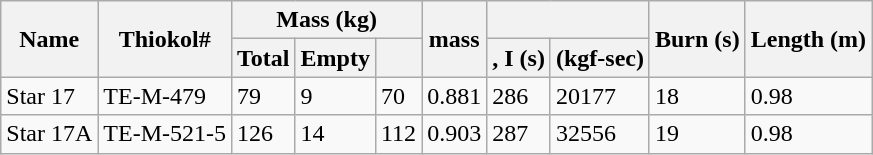<table class="sortable wikitable">
<tr>
<th rowspan="2">Name</th>
<th rowspan="2">Thiokol#</th>
<th colspan="3">Mass (kg)</th>
<th rowspan="2"> mass </th>
<th colspan="2"></th>
<th rowspan="2">Burn (s)</th>
<th rowspan="2">Length (m)</th>
</tr>
<tr>
<th>Total</th>
<th>Empty</th>
<th></th>
<th>, I (s)</th>
<th> (kgf-sec)</th>
</tr>
<tr>
<td>Star 17</td>
<td>TE-M-479</td>
<td>79</td>
<td>9</td>
<td>70</td>
<td>0.881</td>
<td>286</td>
<td>20177</td>
<td>18</td>
<td>0.98</td>
</tr>
<tr>
<td>Star 17A</td>
<td>TE-M-521-5</td>
<td>126</td>
<td>14</td>
<td>112</td>
<td>0.903</td>
<td>287</td>
<td>32556</td>
<td>19</td>
<td>0.98</td>
</tr>
</table>
